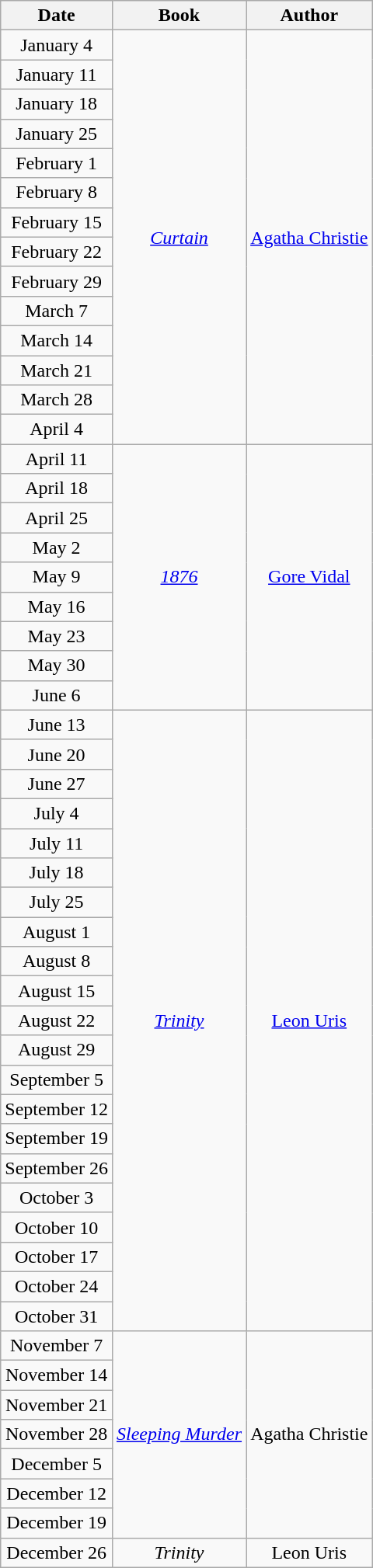<table class="wikitable sortable" style="text-align: center">
<tr>
<th>Date</th>
<th>Book</th>
<th>Author</th>
</tr>
<tr>
<td>January 4</td>
<td rowspan=14><em><a href='#'>Curtain</a></em></td>
<td rowspan=14><a href='#'>Agatha Christie</a></td>
</tr>
<tr>
<td>January 11</td>
</tr>
<tr>
<td>January 18</td>
</tr>
<tr>
<td>January 25</td>
</tr>
<tr>
<td>February 1</td>
</tr>
<tr>
<td>February 8</td>
</tr>
<tr>
<td>February 15</td>
</tr>
<tr>
<td>February 22</td>
</tr>
<tr>
<td>February 29</td>
</tr>
<tr>
<td>March 7</td>
</tr>
<tr>
<td>March 14</td>
</tr>
<tr>
<td>March 21</td>
</tr>
<tr>
<td>March 28</td>
</tr>
<tr>
<td>April 4</td>
</tr>
<tr>
<td>April 11</td>
<td rowspan=9><em><a href='#'>1876</a></em></td>
<td rowspan=9><a href='#'>Gore Vidal</a></td>
</tr>
<tr>
<td>April 18</td>
</tr>
<tr>
<td>April 25</td>
</tr>
<tr>
<td>May 2</td>
</tr>
<tr>
<td>May 9</td>
</tr>
<tr>
<td>May 16</td>
</tr>
<tr>
<td>May 23</td>
</tr>
<tr>
<td>May 30</td>
</tr>
<tr>
<td>June 6</td>
</tr>
<tr>
<td>June 13</td>
<td rowspan=21><em><a href='#'>Trinity</a></em></td>
<td rowspan=21><a href='#'>Leon Uris</a></td>
</tr>
<tr>
<td>June 20</td>
</tr>
<tr>
<td>June 27</td>
</tr>
<tr>
<td>July 4</td>
</tr>
<tr>
<td>July 11</td>
</tr>
<tr>
<td>July 18</td>
</tr>
<tr>
<td>July 25</td>
</tr>
<tr>
<td>August 1</td>
</tr>
<tr>
<td>August 8</td>
</tr>
<tr>
<td>August 15</td>
</tr>
<tr>
<td>August 22</td>
</tr>
<tr>
<td>August 29</td>
</tr>
<tr>
<td>September 5</td>
</tr>
<tr>
<td>September 12</td>
</tr>
<tr>
<td>September 19</td>
</tr>
<tr>
<td>September 26</td>
</tr>
<tr>
<td>October 3</td>
</tr>
<tr>
<td>October 10</td>
</tr>
<tr>
<td>October 17</td>
</tr>
<tr>
<td>October 24</td>
</tr>
<tr>
<td>October 31</td>
</tr>
<tr>
<td>November 7</td>
<td rowspan=7><em><a href='#'>Sleeping Murder</a></em></td>
<td rowspan=7>Agatha Christie</td>
</tr>
<tr>
<td>November 14</td>
</tr>
<tr>
<td>November 21</td>
</tr>
<tr>
<td>November 28</td>
</tr>
<tr>
<td>December 5</td>
</tr>
<tr>
<td>December 12</td>
</tr>
<tr>
<td>December 19</td>
</tr>
<tr>
<td>December 26</td>
<td><em>Trinity</em></td>
<td>Leon Uris</td>
</tr>
</table>
